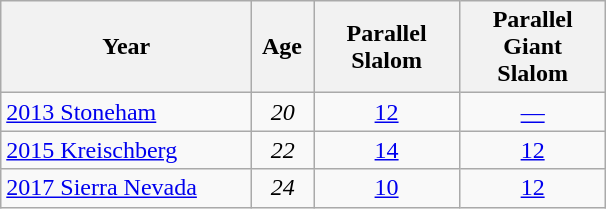<table class=wikitable style="text-align:center">
<tr>
<th style="width:160px;">Year</th>
<th> Age </th>
<th style="width:90px;">Parallel<br> Slalom </th>
<th style="width:90px;">Parallel<br>Giant Slalom</th>
</tr>
<tr>
<td align=left> <a href='#'>2013 Stoneham</a></td>
<td><em>20</em></td>
<td><a href='#'>12</a></td>
<td><a href='#'>—</a></td>
</tr>
<tr>
<td align=left> <a href='#'>2015 Kreischberg</a></td>
<td><em>22</em></td>
<td><a href='#'>14</a></td>
<td><a href='#'>12</a></td>
</tr>
<tr>
<td align=left> <a href='#'>2017 Sierra Nevada</a></td>
<td><em>24</em></td>
<td><a href='#'>10</a></td>
<td><a href='#'>12</a></td>
</tr>
</table>
